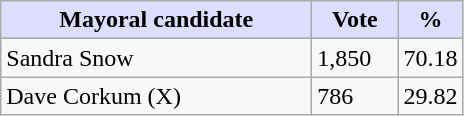<table class="wikitable">
<tr>
<th style="background:#ddf; width:200px;">Mayoral candidate</th>
<th style="background:#ddf; width:50px;">Vote</th>
<th style="background:#ddf; width:30px;">%</th>
</tr>
<tr>
<td>Sandra Snow</td>
<td>1,850</td>
<td>70.18</td>
</tr>
<tr>
<td>Dave Corkum (X)</td>
<td>786</td>
<td>29.82</td>
</tr>
</table>
